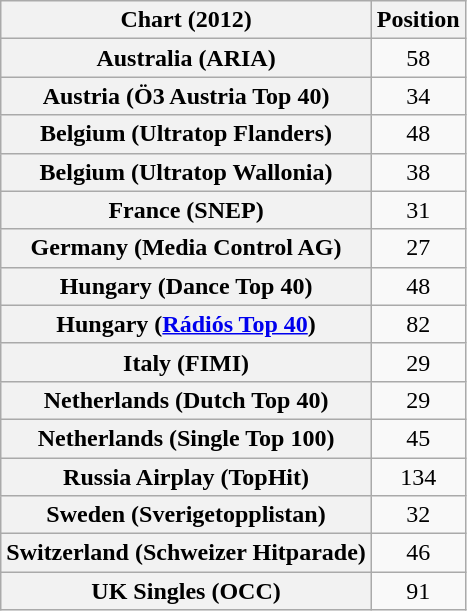<table class="wikitable plainrowheaders sortable">
<tr>
<th scope="col">Chart (2012)</th>
<th scope="col">Position</th>
</tr>
<tr>
<th scope="row">Australia (ARIA)</th>
<td style="text-align:center;">58</td>
</tr>
<tr>
<th scope="row">Austria (Ö3 Austria Top 40)</th>
<td style="text-align:center;">34</td>
</tr>
<tr>
<th scope="row">Belgium (Ultratop Flanders)</th>
<td style="text-align:center;">48</td>
</tr>
<tr>
<th scope="row">Belgium (Ultratop Wallonia)</th>
<td style="text-align:center;">38</td>
</tr>
<tr>
<th scope="row">France (SNEP)</th>
<td style="text-align:center;">31</td>
</tr>
<tr>
<th scope="row">Germany (Media Control AG)</th>
<td style="text-align:center;">27</td>
</tr>
<tr>
<th scope="row">Hungary (Dance Top 40)</th>
<td style="text-align:center;">48</td>
</tr>
<tr>
<th scope="row">Hungary (<a href='#'>Rádiós Top 40</a>)</th>
<td style="text-align:center;">82</td>
</tr>
<tr>
<th scope="row">Italy (FIMI)</th>
<td style="text-align:center;">29</td>
</tr>
<tr>
<th scope="row">Netherlands (Dutch Top 40)</th>
<td style="text-align:center;">29</td>
</tr>
<tr>
<th scope="row">Netherlands (Single Top 100)</th>
<td style="text-align:center;">45</td>
</tr>
<tr>
<th scope="row">Russia Airplay (TopHit)</th>
<td style="text-align:center;">134</td>
</tr>
<tr>
<th scope="row">Sweden (Sverigetopplistan)</th>
<td style="text-align:center;">32</td>
</tr>
<tr>
<th scope="row">Switzerland (Schweizer Hitparade)</th>
<td style="text-align:center;">46</td>
</tr>
<tr>
<th scope="row">UK Singles (OCC)</th>
<td align="center">91</td>
</tr>
</table>
